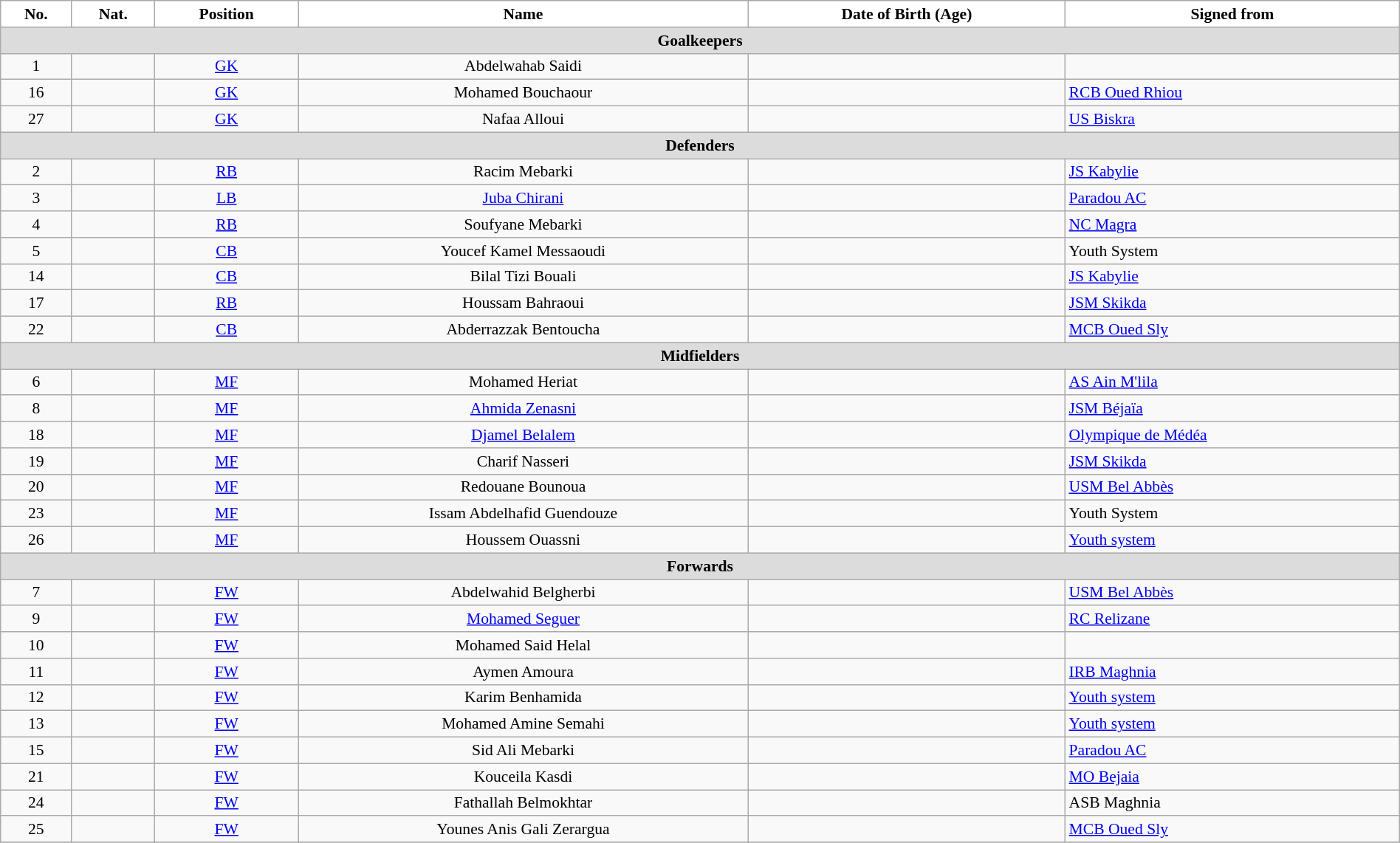<table class="wikitable" style="text-align:center; font-size:90%; width:100%">
<tr>
<th style="background:white; color:black; text-align:center;">No.</th>
<th style="background:white; color:black; text-align:center;">Nat.</th>
<th style="background:white; color:black; text-align:center;">Position</th>
<th style="background:white; color:black; text-align:center;">Name</th>
<th style="background:white; color:black; text-align:center;">Date of Birth (Age)</th>
<th style="background:white; color:black; text-align:center;">Signed from</th>
</tr>
<tr>
<th colspan=10 style="background:#DCDCDC; text-align:center;">Goalkeepers</th>
</tr>
<tr>
<td>1</td>
<td></td>
<td><a href='#'>GK</a></td>
<td>Abdelwahab Saidi</td>
<td></td>
<td style="text-align:left"></td>
</tr>
<tr>
<td>16</td>
<td></td>
<td><a href='#'>GK</a></td>
<td>Mohamed Bouchaour</td>
<td></td>
<td style="text-align:left"> <a href='#'>RCB Oued Rhiou</a></td>
</tr>
<tr>
<td>27</td>
<td></td>
<td><a href='#'>GK</a></td>
<td>Nafaa Alloui</td>
<td></td>
<td style="text-align:left"> <a href='#'>US Biskra</a></td>
</tr>
<tr>
<th colspan=10 style="background:#DCDCDC; text-align:center;">Defenders</th>
</tr>
<tr>
<td>2</td>
<td></td>
<td><a href='#'>RB</a></td>
<td>Racim Mebarki</td>
<td></td>
<td style="text-align:left"> <a href='#'>JS Kabylie</a></td>
</tr>
<tr>
<td>3</td>
<td></td>
<td><a href='#'>LB</a></td>
<td><a href='#'>Juba Chirani</a></td>
<td></td>
<td style="text-align:left"> <a href='#'>Paradou AC</a></td>
</tr>
<tr>
<td>4</td>
<td></td>
<td><a href='#'>RB</a></td>
<td>Soufyane Mebarki</td>
<td></td>
<td style="text-align:left"> <a href='#'>NC Magra</a></td>
</tr>
<tr>
<td>5</td>
<td></td>
<td><a href='#'>CB</a></td>
<td>Youcef Kamel Messaoudi</td>
<td></td>
<td style="text-align:left"> Youth System</td>
</tr>
<tr>
<td>14</td>
<td></td>
<td><a href='#'>CB</a></td>
<td>Bilal Tizi Bouali</td>
<td></td>
<td style="text-align:left"> <a href='#'>JS Kabylie</a></td>
</tr>
<tr>
<td>17</td>
<td></td>
<td><a href='#'>RB</a></td>
<td>Houssam Bahraoui</td>
<td></td>
<td style="text-align:left"> <a href='#'>JSM Skikda</a></td>
</tr>
<tr>
<td>22</td>
<td></td>
<td><a href='#'>CB</a></td>
<td>Abderrazzak Bentoucha</td>
<td></td>
<td style="text-align:left"> <a href='#'>MCB Oued Sly</a></td>
</tr>
<tr>
<th colspan=10 style="background:#DCDCDC; text-align:center;">Midfielders</th>
</tr>
<tr>
<td>6</td>
<td></td>
<td><a href='#'>MF</a></td>
<td>Mohamed Heriat</td>
<td></td>
<td style="text-align:left"> <a href='#'>AS Ain M'lila</a></td>
</tr>
<tr>
<td>8</td>
<td></td>
<td><a href='#'>MF</a></td>
<td><a href='#'>Ahmida Zenasni</a></td>
<td></td>
<td style="text-align:left"> <a href='#'>JSM Béjaïa</a></td>
</tr>
<tr>
<td>18</td>
<td></td>
<td><a href='#'>MF</a></td>
<td><a href='#'>Djamel Belalem</a></td>
<td></td>
<td style="text-align:left"> <a href='#'>Olympique de Médéa</a></td>
</tr>
<tr>
<td>19</td>
<td></td>
<td><a href='#'>MF</a></td>
<td>Charif Nasseri</td>
<td></td>
<td style="text-align:left"> <a href='#'>JSM Skikda</a></td>
</tr>
<tr>
<td>20</td>
<td></td>
<td><a href='#'>MF</a></td>
<td>Redouane Bounoua</td>
<td></td>
<td style="text-align:left"> <a href='#'>USM Bel Abbès</a></td>
</tr>
<tr>
<td>23</td>
<td></td>
<td><a href='#'>MF</a></td>
<td>Issam Abdelhafid Guendouze</td>
<td></td>
<td style="text-align:left"> Youth System</td>
</tr>
<tr>
<td>26</td>
<td></td>
<td><a href='#'>MF</a></td>
<td>Houssem Ouassni</td>
<td></td>
<td style="text-align:left"> <a href='#'>Youth system</a></td>
</tr>
<tr>
<th colspan=10 style="background:#DCDCDC; text-align:center;">Forwards</th>
</tr>
<tr>
<td>7</td>
<td></td>
<td><a href='#'>FW</a></td>
<td>Abdelwahid Belgherbi</td>
<td></td>
<td style="text-align:left"> <a href='#'>USM Bel Abbès</a></td>
</tr>
<tr>
<td>9</td>
<td></td>
<td><a href='#'>FW</a></td>
<td><a href='#'>Mohamed Seguer</a></td>
<td></td>
<td style="text-align:left"> <a href='#'>RC Relizane</a></td>
</tr>
<tr>
<td>10</td>
<td></td>
<td><a href='#'>FW</a></td>
<td>Mohamed Said Helal</td>
<td></td>
<td style="text-align:left"></td>
</tr>
<tr>
<td>11</td>
<td></td>
<td><a href='#'>FW</a></td>
<td>Aymen Amoura</td>
<td></td>
<td style="text-align:left"> <a href='#'>IRB Maghnia</a></td>
</tr>
<tr>
<td>12</td>
<td></td>
<td><a href='#'>FW</a></td>
<td>Karim Benhamida</td>
<td></td>
<td style="text-align:left"> <a href='#'>Youth system</a></td>
</tr>
<tr>
<td>13</td>
<td></td>
<td><a href='#'>FW</a></td>
<td>Mohamed Amine Semahi</td>
<td></td>
<td style="text-align:left"> <a href='#'>Youth system</a></td>
</tr>
<tr>
<td>15</td>
<td></td>
<td><a href='#'>FW</a></td>
<td>Sid Ali Mebarki</td>
<td></td>
<td style="text-align:left"> <a href='#'>Paradou AC</a></td>
</tr>
<tr>
<td>21</td>
<td></td>
<td><a href='#'>FW</a></td>
<td>Kouceila Kasdi</td>
<td></td>
<td style="text-align:left"> <a href='#'>MO Bejaia</a></td>
</tr>
<tr>
<td>24</td>
<td></td>
<td><a href='#'>FW</a></td>
<td>Fathallah Belmokhtar</td>
<td></td>
<td style="text-align:left"> ASB Maghnia</td>
</tr>
<tr>
<td>25</td>
<td></td>
<td><a href='#'>FW</a></td>
<td>Younes Anis Gali Zerargua</td>
<td></td>
<td style="text-align:left"> <a href='#'>MCB Oued Sly</a></td>
</tr>
<tr>
</tr>
</table>
